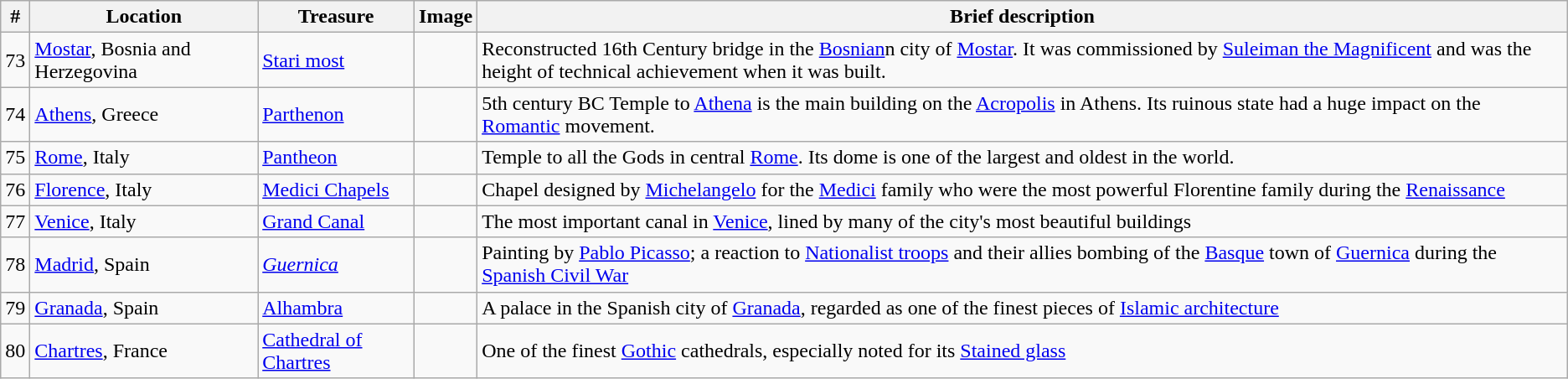<table class="wikitable">
<tr ">
<th>#</th>
<th>Location</th>
<th>Treasure</th>
<th>Image</th>
<th>Brief description</th>
</tr>
<tr>
<td>73</td>
<td><a href='#'>Mostar</a>, Bosnia and Herzegovina</td>
<td><a href='#'>Stari most</a></td>
<td></td>
<td>Reconstructed 16th Century bridge in the <a href='#'>Bosnian</a>n city of <a href='#'>Mostar</a>. It was commissioned by <a href='#'>Suleiman the Magnificent</a> and was the height of technical achievement when it was built.</td>
</tr>
<tr>
<td>74</td>
<td><a href='#'>Athens</a>, Greece</td>
<td><a href='#'>Parthenon</a></td>
<td></td>
<td>5th century BC Temple to <a href='#'>Athena</a> is the main building on the <a href='#'>Acropolis</a> in Athens. Its ruinous state had a huge impact on the <a href='#'>Romantic</a> movement.</td>
</tr>
<tr>
<td>75</td>
<td><a href='#'>Rome</a>, Italy</td>
<td><a href='#'>Pantheon</a></td>
<td></td>
<td>Temple to all the Gods in central <a href='#'>Rome</a>. Its dome is one of the largest and oldest in the world.</td>
</tr>
<tr>
<td>76</td>
<td><a href='#'>Florence</a>, Italy</td>
<td><a href='#'>Medici Chapels</a></td>
<td></td>
<td>Chapel designed by <a href='#'>Michelangelo</a> for the <a href='#'>Medici</a> family who were the most powerful Florentine family during the <a href='#'>Renaissance</a></td>
</tr>
<tr>
<td>77</td>
<td><a href='#'>Venice</a>, Italy</td>
<td><a href='#'>Grand Canal</a></td>
<td></td>
<td>The most important canal in <a href='#'>Venice</a>, lined by many of the city's most beautiful buildings</td>
</tr>
<tr>
<td>78</td>
<td><a href='#'>Madrid</a>, Spain</td>
<td><em><a href='#'>Guernica</a></em></td>
<td></td>
<td>Painting by <a href='#'>Pablo Picasso</a>; a reaction to <a href='#'>Nationalist troops</a> and their allies bombing of the <a href='#'>Basque</a> town of <a href='#'>Guernica</a> during the <a href='#'>Spanish Civil War</a></td>
</tr>
<tr>
<td>79</td>
<td><a href='#'>Granada</a>, Spain</td>
<td><a href='#'>Alhambra</a></td>
<td></td>
<td>A palace in the Spanish city of <a href='#'>Granada</a>, regarded as one of the finest pieces of <a href='#'>Islamic architecture</a></td>
</tr>
<tr>
<td>80</td>
<td><a href='#'>Chartres</a>, France</td>
<td><a href='#'>Cathedral of Chartres</a></td>
<td></td>
<td>One of the finest <a href='#'>Gothic</a> cathedrals, especially noted for its <a href='#'>Stained glass</a></td>
</tr>
</table>
